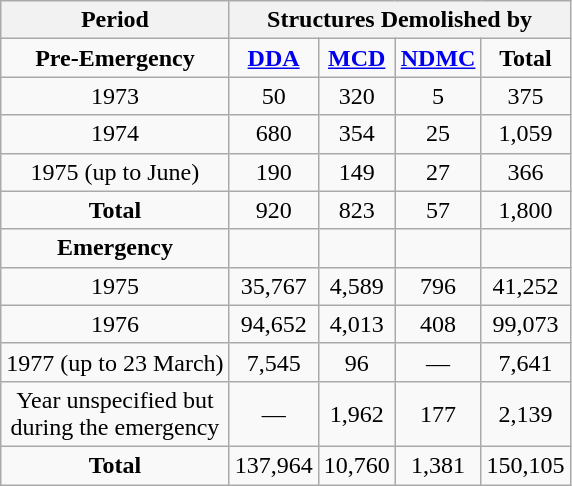<table class="wikitable" style="text-align:center;">
<tr style="text-align:left;">
<th style="text-align:center; font-weight:bold;">Period</th>
<th colspan="4" style="text-align:center; font-weight:bold;">Structures Demolished by</th>
</tr>
<tr>
<td style="font-weight:bold;">Pre-Emergency</td>
<td><a href='#'><strong>DDA</strong></a></td>
<td><a href='#'><strong>MCD</strong></a></td>
<td><a href='#'><strong>NDMC</strong></a></td>
<td><strong>Total</strong></td>
</tr>
<tr>
<td>1973</td>
<td>50</td>
<td>320</td>
<td>5</td>
<td>375</td>
</tr>
<tr>
<td>1974</td>
<td>680</td>
<td>354</td>
<td>25</td>
<td>1,059</td>
</tr>
<tr>
<td>1975 (up to June)</td>
<td>190</td>
<td>149</td>
<td>27</td>
<td>366</td>
</tr>
<tr>
<td style="font-weight:bold;">Total</td>
<td>920</td>
<td>823</td>
<td>57</td>
<td>1,800</td>
</tr>
<tr style="text-align:left;">
<td style="text-align:center; font-weight:bold;">Emergency</td>
<td style="text-align:center;"></td>
<td></td>
<td></td>
<td></td>
</tr>
<tr>
<td>1975</td>
<td>35,767</td>
<td>4,589</td>
<td>796</td>
<td>41,252</td>
</tr>
<tr>
<td>1976</td>
<td>94,652</td>
<td>4,013</td>
<td>408</td>
<td>99,073</td>
</tr>
<tr>
<td>1977 (up to 23 March)</td>
<td>7,545</td>
<td>96</td>
<td>—</td>
<td>7,641</td>
</tr>
<tr>
<td>Year unspecified but<br>during the emergency</td>
<td>—</td>
<td>1,962</td>
<td>177</td>
<td>2,139</td>
</tr>
<tr>
<td style="font-weight:bold;">Total</td>
<td>137,964</td>
<td>10,760</td>
<td>1,381</td>
<td>150,105</td>
</tr>
</table>
